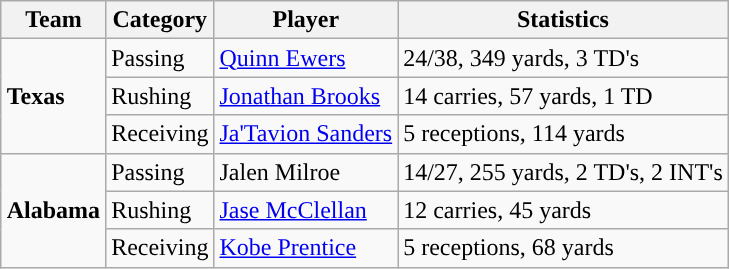<table class="wikitable" style="float: right;">
<tr>
<th>Team</th>
<th>Category</th>
<th>Player</th>
<th>Statistics</th>
</tr>
<tr>
<td rowspan=3><strong>Texas</strong></td>
<td>Passing</td>
<td><a href='#'>Quinn Ewers</a></td>
<td>24/38, 349 yards, 3 TD's</td>
</tr>
<tr>
<td>Rushing</td>
<td><a href='#'>Jonathan Brooks</a></td>
<td>14 carries, 57 yards, 1 TD</td>
</tr>
<tr>
<td>Receiving</td>
<td><a href='#'>Ja'Tavion Sanders</a></td>
<td>5 receptions, 114 yards</td>
</tr>
<tr>
<td rowspan=3><strong>Alabama</strong></td>
<td>Passing</td>
<td>Jalen Milroe</td>
<td>14/27, 255 yards, 2 TD's, 2 INT's</td>
</tr>
<tr>
<td>Rushing</td>
<td><a href='#'>Jase McClellan</a></td>
<td>12 carries, 45 yards</td>
</tr>
<tr>
<td>Receiving</td>
<td><a href='#'>Kobe Prentice</a></td>
<td>5 receptions, 68 yards</td>
</tr>
</table>
